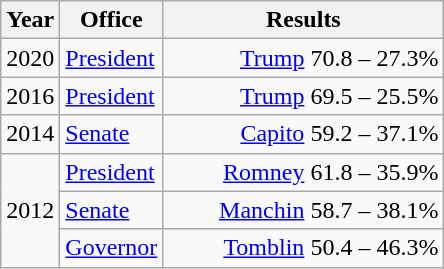<table class=wikitable>
<tr>
<th width="30">Year</th>
<th width="60">Office</th>
<th width="180">Results</th>
</tr>
<tr>
<td>2020</td>
<td><a href='#'>President</a></td>
<td align="right" ><a href='#'>Trump</a> 70.8 – 27.3%</td>
</tr>
<tr>
<td>2016</td>
<td><a href='#'>President</a></td>
<td align="right" ><a href='#'>Trump</a> 69.5 – 25.5%</td>
</tr>
<tr>
<td rowspan="1">2014</td>
<td><a href='#'>Senate</a></td>
<td align="right" ><a href='#'>Capito</a> 59.2 – 37.1%</td>
</tr>
<tr>
<td rowspan="3">2012</td>
<td><a href='#'>President</a></td>
<td align="right" ><a href='#'>Romney</a> 61.8 – 35.9%</td>
</tr>
<tr>
<td><a href='#'>Senate</a></td>
<td align="right" ><a href='#'>Manchin</a> 58.7 – 38.1%</td>
</tr>
<tr>
<td><a href='#'>Governor</a></td>
<td align="right" ><a href='#'>Tomblin</a> 50.4 – 46.3%</td>
</tr>
</table>
